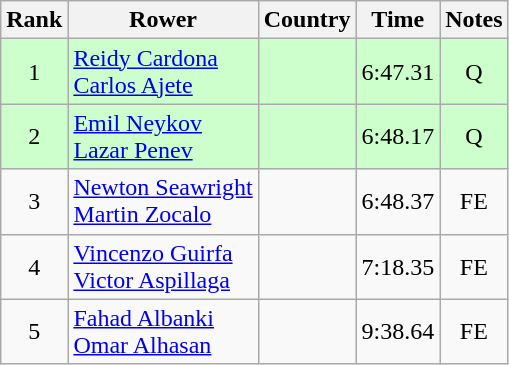<table class="wikitable" style="text-align:center">
<tr>
<th>Rank</th>
<th>Rower</th>
<th>Country</th>
<th>Time</th>
<th>Notes</th>
</tr>
<tr bgcolor=ccffcc>
<td>1</td>
<td align="left"><a href='#'>Reidy Cardona</a><br><a href='#'>Carlos Ajete</a></td>
<td align="left"></td>
<td>6:47.31</td>
<td>Q</td>
</tr>
<tr bgcolor=ccffcc>
<td>2</td>
<td align="left"><a href='#'>Emil Neykov</a><br><a href='#'>Lazar Penev</a></td>
<td align="left"></td>
<td>6:48.17</td>
<td>Q</td>
</tr>
<tr>
<td>3</td>
<td align="left"><a href='#'>Newton Seawright</a><br><a href='#'>Martin Zocalo</a></td>
<td align="left"></td>
<td>6:48.37</td>
<td>FE</td>
</tr>
<tr>
<td>4</td>
<td align="left"><a href='#'>Vincenzo Guirfa</a><br><a href='#'>Victor Aspillaga</a></td>
<td align="left"></td>
<td>7:18.35</td>
<td>FE</td>
</tr>
<tr>
<td>5</td>
<td align="left"><a href='#'>Fahad Albanki</a><br><a href='#'>Omar Alhasan</a></td>
<td align="left"></td>
<td>9:38.64</td>
<td>FE</td>
</tr>
</table>
